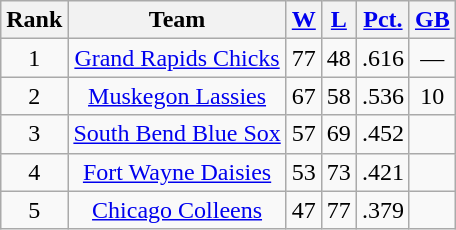<table class="wikitable" style="text-align:center;">
<tr>
<th>Rank</th>
<th>Team</th>
<th><a href='#'>W</a></th>
<th><a href='#'>L</a></th>
<th><a href='#'>Pct.</a></th>
<th><a href='#'>GB</a></th>
</tr>
<tr>
<td>1</td>
<td><a href='#'>Grand Rapids Chicks</a></td>
<td>77</td>
<td>48</td>
<td>.616</td>
<td>—</td>
</tr>
<tr>
<td>2</td>
<td><a href='#'>Muskegon Lassies</a></td>
<td>67</td>
<td>58</td>
<td>.536</td>
<td>10</td>
</tr>
<tr>
<td>3</td>
<td><a href='#'>South Bend Blue Sox</a></td>
<td>57</td>
<td>69</td>
<td>.452</td>
<td></td>
</tr>
<tr>
<td>4</td>
<td><a href='#'>Fort Wayne Daisies</a></td>
<td>53</td>
<td>73</td>
<td>.421</td>
<td></td>
</tr>
<tr>
<td>5</td>
<td><a href='#'>Chicago Colleens</a></td>
<td>47</td>
<td>77</td>
<td>.379</td>
<td></td>
</tr>
</table>
